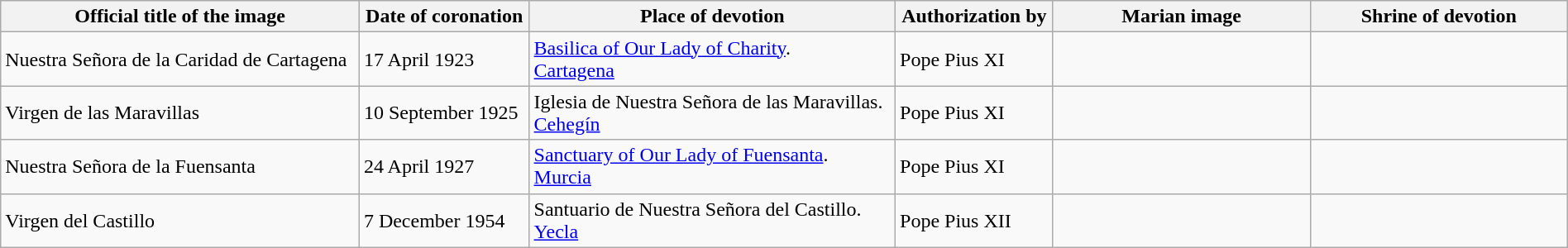<table class="wikitable sortable" width="100%">
<tr>
<th>Official title of the image</th>
<th data-sort-type="date">Date of coronation</th>
<th>Place of devotion</th>
<th>Authorization by</th>
<th width=200px class=unsortable>Marian image</th>
<th width=200px class=unsortable>Shrine of devotion</th>
</tr>
<tr>
<td>Nuestra Señora de la Caridad de Cartagena</td>
<td>17 April 1923</td>
<td><a href='#'>Basilica of Our Lady of Charity</a>.<br><a href='#'>Cartagena</a></td>
<td>Pope Pius XI</td>
<td></td>
<td></td>
</tr>
<tr>
<td>Virgen de las Maravillas</td>
<td>10 September 1925</td>
<td>Iglesia de Nuestra Señora de las Maravillas.<br><a href='#'>Cehegín</a></td>
<td>Pope Pius XI</td>
<td></td>
<td></td>
</tr>
<tr>
<td>Nuestra Señora de la Fuensanta</td>
<td>24 April 1927</td>
<td><a href='#'>Sanctuary of Our Lady of Fuensanta</a>.<br><a href='#'>Murcia</a></td>
<td>Pope Pius XI</td>
<td></td>
<td></td>
</tr>
<tr>
<td>Virgen del Castillo</td>
<td>7 December 1954</td>
<td>Santuario de Nuestra Señora del Castillo.<br><a href='#'>Yecla</a></td>
<td>Pope Pius XII</td>
<td></td>
<td></td>
</tr>
</table>
